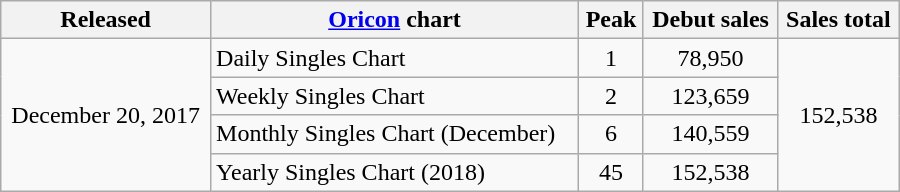<table class="wikitable" style="width:600px;">
<tr>
<th style="text-align:center;">Released</th>
<th style="text-align:center;"><a href='#'>Oricon</a> chart</th>
<th style="text-align:center;">Peak</th>
<th style="text-align:center;">Debut sales</th>
<th style="text-align:center;">Sales total</th>
</tr>
<tr>
<td style="text-align:center;" rowspan="4">December 20, 2017</td>
<td align="left">Daily Singles Chart</td>
<td style="text-align:center;">1</td>
<td style="text-align:center;">78,950</td>
<td style="text-align:center;" rowspan="4">152,538</td>
</tr>
<tr>
<td align="left">Weekly Singles Chart</td>
<td style="text-align:center;">2</td>
<td style="text-align:center;">123,659</td>
</tr>
<tr>
<td align="left">Monthly Singles Chart (December)</td>
<td style="text-align:center;">6</td>
<td style="text-align:center;">140,559</td>
</tr>
<tr>
<td align="left">Yearly Singles Chart (2018)</td>
<td style="text-align:center;">45</td>
<td style="text-align:center;">152,538</td>
</tr>
</table>
